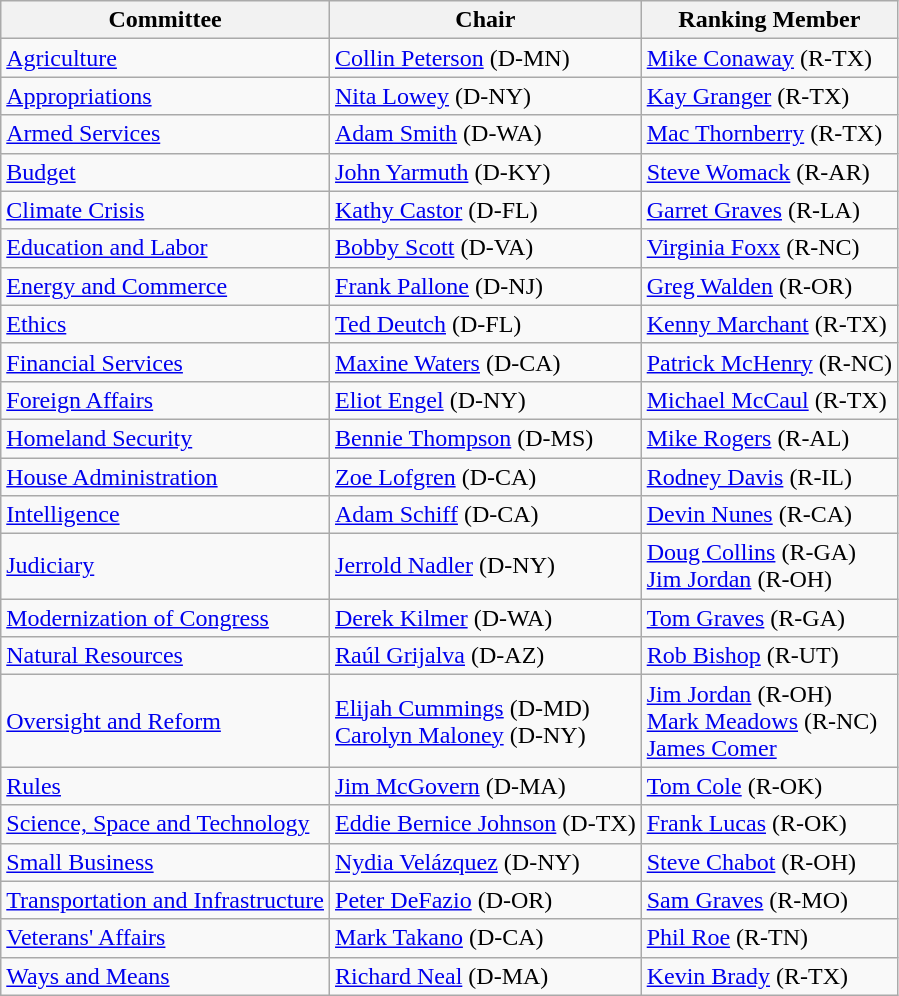<table class="wikitable">
<tr>
<th>Committee</th>
<th>Chair</th>
<th>Ranking Member</th>
</tr>
<tr>
<td><a href='#'>Agriculture</a></td>
<td><a href='#'>Collin Peterson</a> (D-MN)</td>
<td><a href='#'>Mike Conaway</a> (R-TX)</td>
</tr>
<tr>
<td><a href='#'>Appropriations</a></td>
<td><a href='#'>Nita Lowey</a> (D-NY)</td>
<td><a href='#'>Kay Granger</a> (R-TX)</td>
</tr>
<tr>
<td><a href='#'>Armed Services</a></td>
<td><a href='#'>Adam Smith</a> (D-WA)</td>
<td><a href='#'>Mac Thornberry</a> (R-TX)</td>
</tr>
<tr>
<td><a href='#'>Budget</a></td>
<td><a href='#'>John Yarmuth</a> (D-KY)</td>
<td><a href='#'>Steve Womack</a> (R-AR)</td>
</tr>
<tr>
<td><a href='#'>Climate Crisis</a> </td>
<td><a href='#'>Kathy Castor</a> (D-FL)</td>
<td><a href='#'>Garret Graves</a> (R-LA)</td>
</tr>
<tr>
<td><a href='#'>Education and Labor</a></td>
<td><a href='#'>Bobby Scott</a> (D-VA)</td>
<td><a href='#'>Virginia Foxx</a> (R-NC)</td>
</tr>
<tr>
<td><a href='#'>Energy and Commerce</a></td>
<td><a href='#'>Frank Pallone</a> (D-NJ)</td>
<td><a href='#'>Greg Walden</a> (R-OR)</td>
</tr>
<tr>
<td><a href='#'>Ethics</a></td>
<td><a href='#'>Ted Deutch</a> (D-FL)</td>
<td><a href='#'>Kenny Marchant</a> (R-TX)</td>
</tr>
<tr>
<td><a href='#'>Financial Services</a></td>
<td><a href='#'>Maxine Waters</a> (D-CA)</td>
<td><a href='#'>Patrick McHenry</a> (R-NC)</td>
</tr>
<tr>
<td><a href='#'>Foreign Affairs</a></td>
<td><a href='#'>Eliot Engel</a> (D-NY)</td>
<td><a href='#'>Michael McCaul</a> (R-TX)</td>
</tr>
<tr>
<td><a href='#'>Homeland Security</a></td>
<td><a href='#'>Bennie Thompson</a> (D-MS)</td>
<td><a href='#'>Mike Rogers</a> (R-AL)</td>
</tr>
<tr>
<td><a href='#'>House Administration</a></td>
<td><a href='#'>Zoe Lofgren</a> (D-CA)</td>
<td><a href='#'>Rodney Davis</a> (R-IL)</td>
</tr>
<tr>
<td><a href='#'>Intelligence</a> </td>
<td><a href='#'>Adam Schiff</a> (D-CA)</td>
<td><a href='#'>Devin Nunes</a> (R-CA)</td>
</tr>
<tr>
<td><a href='#'>Judiciary</a></td>
<td><a href='#'>Jerrold Nadler</a> (D-NY)</td>
<td><a href='#'>Doug Collins</a> (R-GA) <br><a href='#'>Jim Jordan</a> (R-OH) </td>
</tr>
<tr>
<td><a href='#'>Modernization of Congress</a> </td>
<td><a href='#'>Derek Kilmer</a> (D-WA)</td>
<td><a href='#'>Tom Graves</a> (R-GA) </td>
</tr>
<tr>
<td><a href='#'>Natural Resources</a></td>
<td><a href='#'>Raúl Grijalva</a> (D-AZ)</td>
<td><a href='#'>Rob Bishop</a> (R-UT)</td>
</tr>
<tr>
<td><a href='#'>Oversight and Reform</a></td>
<td><a href='#'>Elijah Cummings</a> (D-MD) <br><a href='#'>Carolyn Maloney</a> (D-NY) </td>
<td><a href='#'>Jim Jordan</a> (R-OH) <br><a href='#'>Mark Meadows</a> (R-NC) <br><a href='#'>James Comer</a> </td>
</tr>
<tr>
<td><a href='#'>Rules</a></td>
<td><a href='#'>Jim McGovern</a> (D-MA)</td>
<td><a href='#'>Tom Cole</a> (R-OK)</td>
</tr>
<tr>
<td><a href='#'>Science, Space and Technology</a></td>
<td><a href='#'>Eddie Bernice Johnson</a> (D-TX)</td>
<td><a href='#'>Frank Lucas</a> (R-OK)</td>
</tr>
<tr>
<td><a href='#'>Small Business</a></td>
<td><a href='#'>Nydia Velázquez</a> (D-NY)</td>
<td><a href='#'>Steve Chabot</a> (R-OH)</td>
</tr>
<tr>
<td><a href='#'>Transportation and Infrastructure</a></td>
<td><a href='#'>Peter DeFazio</a> (D-OR)</td>
<td><a href='#'>Sam Graves</a> (R-MO)</td>
</tr>
<tr>
<td><a href='#'>Veterans' Affairs</a></td>
<td><a href='#'>Mark Takano</a> (D-CA)</td>
<td><a href='#'>Phil Roe</a> (R-TN)</td>
</tr>
<tr>
<td><a href='#'>Ways and Means</a></td>
<td><a href='#'>Richard Neal</a> (D-MA)</td>
<td><a href='#'>Kevin Brady</a> (R-TX)</td>
</tr>
</table>
